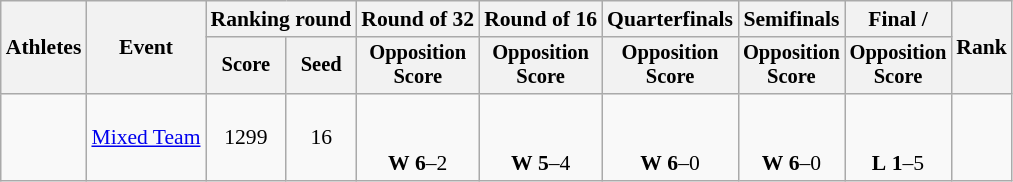<table class="wikitable" style="font-size:90%;">
<tr>
<th rowspan="2">Athletes</th>
<th rowspan="2">Event</th>
<th colspan="2">Ranking round</th>
<th>Round of 32</th>
<th>Round of 16</th>
<th>Quarterfinals</th>
<th>Semifinals</th>
<th>Final / </th>
<th rowspan=2>Rank</th>
</tr>
<tr style="font-size:95%">
<th>Score</th>
<th>Seed</th>
<th>Opposition<br>Score</th>
<th>Opposition<br>Score</th>
<th>Opposition<br>Score</th>
<th>Opposition<br>Score</th>
<th>Opposition<br>Score</th>
</tr>
<tr align=center>
<td align=left><br></td>
<td><a href='#'>Mixed Team</a></td>
<td>1299</td>
<td>16</td>
<td><br><br><strong>W</strong> <strong>6</strong>–2</td>
<td><br><br><strong>W</strong> <strong>5</strong>–4</td>
<td><br><br><strong>W</strong> <strong>6</strong>–0</td>
<td><br><br><strong>W</strong> <strong>6</strong>–0</td>
<td><br><br><strong>L</strong> <strong>1</strong>–5</td>
<td></td>
</tr>
</table>
